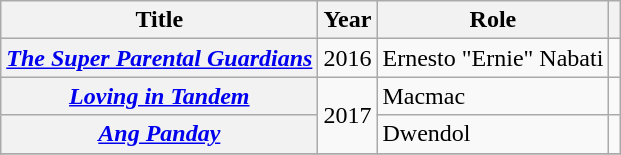<table class="wikitable sortable plainrowheaders">
<tr>
<th scope="col">Title</th>
<th scope="col">Year</th>
<th scope="col">Role</th>
<th scope="col" class="unsortable"></th>
</tr>
<tr>
<th scope="row"><em><a href='#'>The Super Parental Guardians</a></em></th>
<td>2016</td>
<td>Ernesto "Ernie" Nabati</td>
<td style="text-align:center;"></td>
</tr>
<tr>
<th scope="row"><em><a href='#'>Loving in Tandem</a></em></th>
<td rowspan="2">2017</td>
<td>Macmac</td>
<td style="text-align:center;"></td>
</tr>
<tr>
<th scope="row"><em><a href='#'>Ang Panday</a></em></th>
<td>Dwendol</td>
<td style="text-align:center;"></td>
</tr>
<tr>
</tr>
</table>
